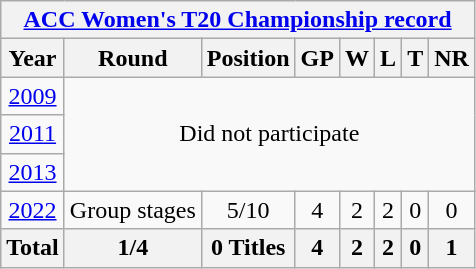<table class="wikitable" style="text-align: center; width=900px;">
<tr>
<th colspan="8"><a href='#'>ACC Women's T20 Championship record</a></th>
</tr>
<tr>
<th>Year</th>
<th>Round</th>
<th>Position</th>
<th>GP</th>
<th>W</th>
<th>L</th>
<th>T</th>
<th>NR</th>
</tr>
<tr>
<td><a href='#'>2009</a> </td>
<td colspan=7  rowspan=3>Did not participate</td>
</tr>
<tr>
<td> <a href='#'>2011</a> </td>
</tr>
<tr>
<td> <a href='#'>2013</a></td>
</tr>
<tr>
<td> <a href='#'>2022</a></td>
<td>Group stages</td>
<td>5/10</td>
<td>4</td>
<td>2</td>
<td>2</td>
<td>0</td>
<td>0</td>
</tr>
<tr>
<th>Total</th>
<th>1/4</th>
<th>0 Titles</th>
<th>4</th>
<th>2</th>
<th>2</th>
<th>0</th>
<th>1</th>
</tr>
</table>
